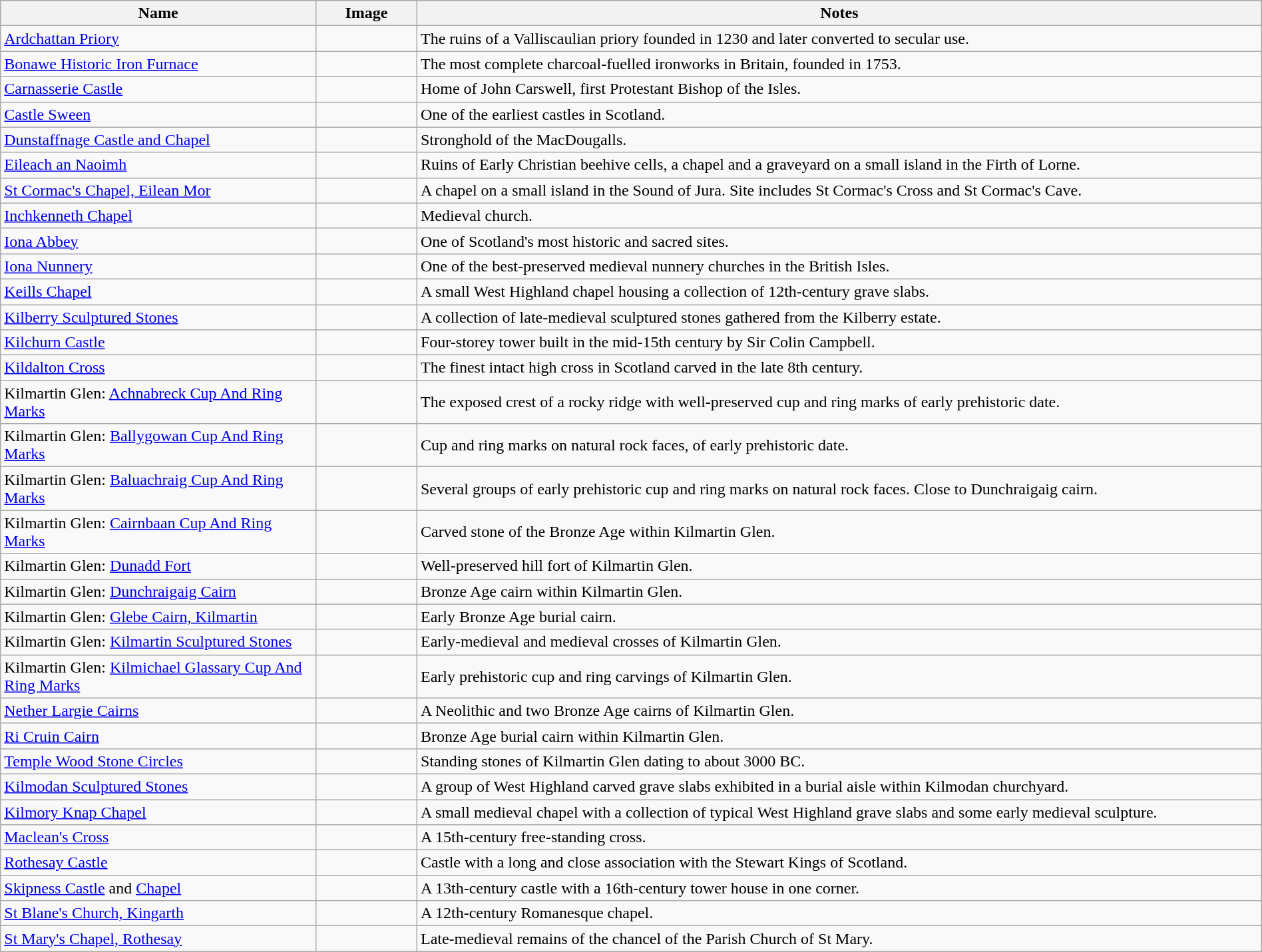<table class="wikitable" width="100%">
<tr>
<th width="25%">Name<br></th>
<th width="94px">Image</th>
<th>Notes</th>
</tr>
<tr>
<td><a href='#'>Ardchattan Priory</a></td>
<td></td>
<td>The ruins of a Valliscaulian priory founded in 1230 and later converted to secular use.</td>
</tr>
<tr>
<td><a href='#'>Bonawe Historic Iron Furnace</a></td>
<td></td>
<td>The most complete charcoal-fuelled ironworks in Britain, founded in 1753.</td>
</tr>
<tr>
<td><a href='#'>Carnasserie Castle</a></td>
<td></td>
<td>Home of John Carswell, first Protestant Bishop of the Isles.</td>
</tr>
<tr>
<td><a href='#'>Castle Sween</a></td>
<td></td>
<td>One of the earliest castles in Scotland.</td>
</tr>
<tr>
<td><a href='#'>Dunstaffnage Castle and Chapel</a></td>
<td></td>
<td>Stronghold of the MacDougalls.</td>
</tr>
<tr>
<td><a href='#'>Eileach an Naoimh</a></td>
<td></td>
<td>Ruins of Early Christian beehive cells, a chapel and a graveyard on a small island in the Firth of Lorne.</td>
</tr>
<tr>
<td><a href='#'>St Cormac's Chapel, Eilean Mor</a></td>
<td></td>
<td>A chapel on a small island in the Sound of Jura. Site includes St Cormac's Cross and St Cormac's Cave.</td>
</tr>
<tr>
<td><a href='#'>Inchkenneth Chapel</a></td>
<td></td>
<td>Medieval church.</td>
</tr>
<tr>
<td><a href='#'>Iona Abbey</a></td>
<td></td>
<td>One of Scotland's most historic and sacred sites.</td>
</tr>
<tr>
<td><a href='#'>Iona Nunnery</a></td>
<td></td>
<td>One of the best-preserved medieval nunnery churches in the British Isles.</td>
</tr>
<tr>
<td><a href='#'>Keills Chapel</a></td>
<td></td>
<td>A small West Highland chapel housing a collection of 12th-century grave slabs.</td>
</tr>
<tr>
<td><a href='#'>Kilberry Sculptured Stones</a></td>
<td></td>
<td>A collection of late-medieval sculptured stones gathered from the Kilberry estate.</td>
</tr>
<tr>
<td><a href='#'>Kilchurn Castle</a></td>
<td></td>
<td>Four-storey tower built in the mid-15th century by Sir Colin Campbell.</td>
</tr>
<tr>
<td><a href='#'>Kildalton Cross</a></td>
<td></td>
<td>The finest intact high cross in Scotland carved in the late 8th century.</td>
</tr>
<tr>
<td>Kilmartin Glen: <a href='#'>Achnabreck Cup And Ring Marks</a></td>
<td></td>
<td>The exposed crest of a rocky ridge with well-preserved cup and ring marks of early prehistoric date.</td>
</tr>
<tr>
<td>Kilmartin Glen: <a href='#'>Ballygowan Cup And Ring Marks</a></td>
<td></td>
<td>Cup and ring marks on natural rock faces, of early prehistoric date.</td>
</tr>
<tr>
<td>Kilmartin Glen: <a href='#'>Baluachraig Cup And Ring Marks</a></td>
<td></td>
<td>Several groups of early prehistoric cup and ring marks on natural rock faces. Close to Dunchraigaig cairn.</td>
</tr>
<tr>
<td>Kilmartin Glen: <a href='#'>Cairnbaan Cup And Ring Marks</a></td>
<td></td>
<td>Carved stone of the Bronze Age within Kilmartin Glen.</td>
</tr>
<tr>
<td>Kilmartin Glen: <a href='#'>Dunadd Fort</a></td>
<td></td>
<td>Well-preserved hill fort of Kilmartin Glen.</td>
</tr>
<tr>
<td>Kilmartin Glen: <a href='#'>Dunchraigaig Cairn</a></td>
<td></td>
<td>Bronze Age cairn within Kilmartin Glen.</td>
</tr>
<tr>
<td>Kilmartin Glen: <a href='#'>Glebe Cairn, Kilmartin</a></td>
<td></td>
<td>Early Bronze Age burial cairn.</td>
</tr>
<tr>
<td>Kilmartin Glen: <a href='#'>Kilmartin Sculptured Stones</a></td>
<td></td>
<td>Early-medieval and medieval crosses of Kilmartin Glen.</td>
</tr>
<tr>
<td>Kilmartin Glen: <a href='#'>Kilmichael Glassary Cup And Ring Marks</a></td>
<td></td>
<td>Early prehistoric cup and ring carvings of Kilmartin Glen.</td>
</tr>
<tr>
<td Kilmartin Glen:><a href='#'>Nether Largie Cairns</a></td>
<td></td>
<td>A Neolithic and two Bronze Age cairns of Kilmartin Glen.</td>
</tr>
<tr>
<td Kilmartin Glen:><a href='#'>Ri Cruin Cairn</a></td>
<td></td>
<td>Bronze Age burial cairn within Kilmartin Glen.</td>
</tr>
<tr>
<td Kilmartin Glen:><a href='#'>Temple Wood Stone Circles</a></td>
<td></td>
<td>Standing stones of Kilmartin Glen dating to about 3000 BC.</td>
</tr>
<tr>
<td><a href='#'>Kilmodan Sculptured Stones</a></td>
<td></td>
<td>A group of West Highland carved grave slabs exhibited in a burial aisle within Kilmodan churchyard.</td>
</tr>
<tr>
<td><a href='#'>Kilmory Knap Chapel</a></td>
<td></td>
<td>A small medieval chapel with a collection of typical West Highland grave slabs and some early medieval sculpture.</td>
</tr>
<tr>
<td><a href='#'>Maclean's Cross</a></td>
<td></td>
<td>A 15th-century free-standing cross.</td>
</tr>
<tr>
<td><a href='#'>Rothesay Castle</a></td>
<td></td>
<td>Castle with a long and close association with the Stewart Kings of Scotland.</td>
</tr>
<tr>
<td><a href='#'>Skipness Castle</a> and <a href='#'>Chapel</a></td>
<td></td>
<td>A 13th-century castle with a 16th-century tower house in one corner.</td>
</tr>
<tr>
<td><a href='#'>St Blane's Church, Kingarth</a></td>
<td></td>
<td>A 12th-century Romanesque chapel.</td>
</tr>
<tr>
<td><a href='#'>St Mary's Chapel, Rothesay</a></td>
<td></td>
<td>Late-medieval remains of the chancel of the Parish Church of St Mary.</td>
</tr>
</table>
